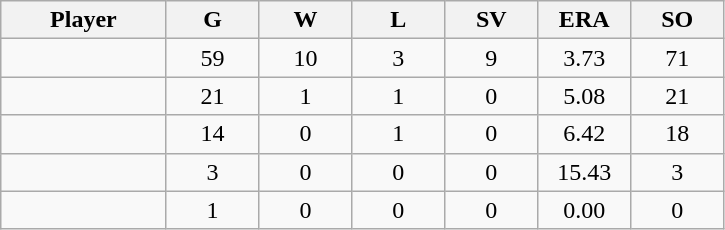<table class="wikitable sortable">
<tr>
<th bgcolor="#DDDDFF" width="16%">Player</th>
<th bgcolor="#DDDDFF" width="9%">G</th>
<th bgcolor="#DDDDFF" width="9%">W</th>
<th bgcolor="#DDDDFF" width="9%">L</th>
<th bgcolor="#DDDDFF" width="9%">SV</th>
<th bgcolor="#DDDDFF" width="9%">ERA</th>
<th bgcolor="#DDDDFF" width="9%">SO</th>
</tr>
<tr align="center">
<td></td>
<td>59</td>
<td>10</td>
<td>3</td>
<td>9</td>
<td>3.73</td>
<td>71</td>
</tr>
<tr align="center">
<td></td>
<td>21</td>
<td>1</td>
<td>1</td>
<td>0</td>
<td>5.08</td>
<td>21</td>
</tr>
<tr align="center">
<td></td>
<td>14</td>
<td>0</td>
<td>1</td>
<td>0</td>
<td>6.42</td>
<td>18</td>
</tr>
<tr align="center">
<td></td>
<td>3</td>
<td>0</td>
<td>0</td>
<td>0</td>
<td>15.43</td>
<td>3</td>
</tr>
<tr align="center">
<td></td>
<td>1</td>
<td>0</td>
<td>0</td>
<td>0</td>
<td>0.00</td>
<td>0</td>
</tr>
</table>
